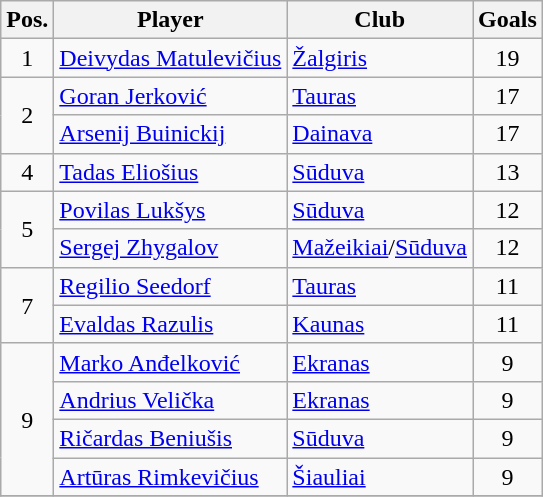<table class="wikitable">
<tr>
<th>Pos.</th>
<th>Player</th>
<th>Club</th>
<th>Goals</th>
</tr>
<tr Goran Jerković>
<td align="center">1</td>
<td> <a href='#'>Deivydas Matulevičius</a></td>
<td><a href='#'>Žalgiris</a></td>
<td align="center">19</td>
</tr>
<tr>
<td rowspan=2 align="center">2</td>
<td> <a href='#'>Goran Jerković</a></td>
<td><a href='#'>Tauras</a></td>
<td align="center">17</td>
</tr>
<tr>
<td> <a href='#'>Arsenij Buinickij</a></td>
<td><a href='#'>Dainava</a></td>
<td align="center">17</td>
</tr>
<tr>
<td align="center">4</td>
<td> <a href='#'>Tadas Eliošius</a></td>
<td><a href='#'>Sūduva</a></td>
<td align="center">13</td>
</tr>
<tr>
<td rowspan=2 align="center">5</td>
<td> <a href='#'>Povilas Lukšys</a></td>
<td><a href='#'>Sūduva</a></td>
<td align="center">12</td>
</tr>
<tr>
<td> <a href='#'>Sergej Zhygalov</a></td>
<td><a href='#'>Mažeikiai</a>/<a href='#'>Sūduva</a></td>
<td align="center">12</td>
</tr>
<tr>
<td rowspan=2 align="center">7</td>
<td> <a href='#'>Regilio Seedorf</a></td>
<td><a href='#'>Tauras</a></td>
<td align="center">11</td>
</tr>
<tr>
<td> <a href='#'>Evaldas Razulis</a></td>
<td><a href='#'>Kaunas</a></td>
<td align="center">11</td>
</tr>
<tr>
<td rowspan=4 align="center">9</td>
<td> <a href='#'>Marko Anđelković</a></td>
<td><a href='#'>Ekranas</a></td>
<td align="center">9</td>
</tr>
<tr>
<td> <a href='#'>Andrius Velička</a></td>
<td><a href='#'>Ekranas</a></td>
<td align="center">9</td>
</tr>
<tr>
<td> <a href='#'>Ričardas Beniušis</a></td>
<td><a href='#'>Sūduva</a></td>
<td align="center">9</td>
</tr>
<tr>
<td> <a href='#'>Artūras Rimkevičius</a></td>
<td><a href='#'>Šiauliai</a></td>
<td align="center">9</td>
</tr>
<tr>
</tr>
</table>
